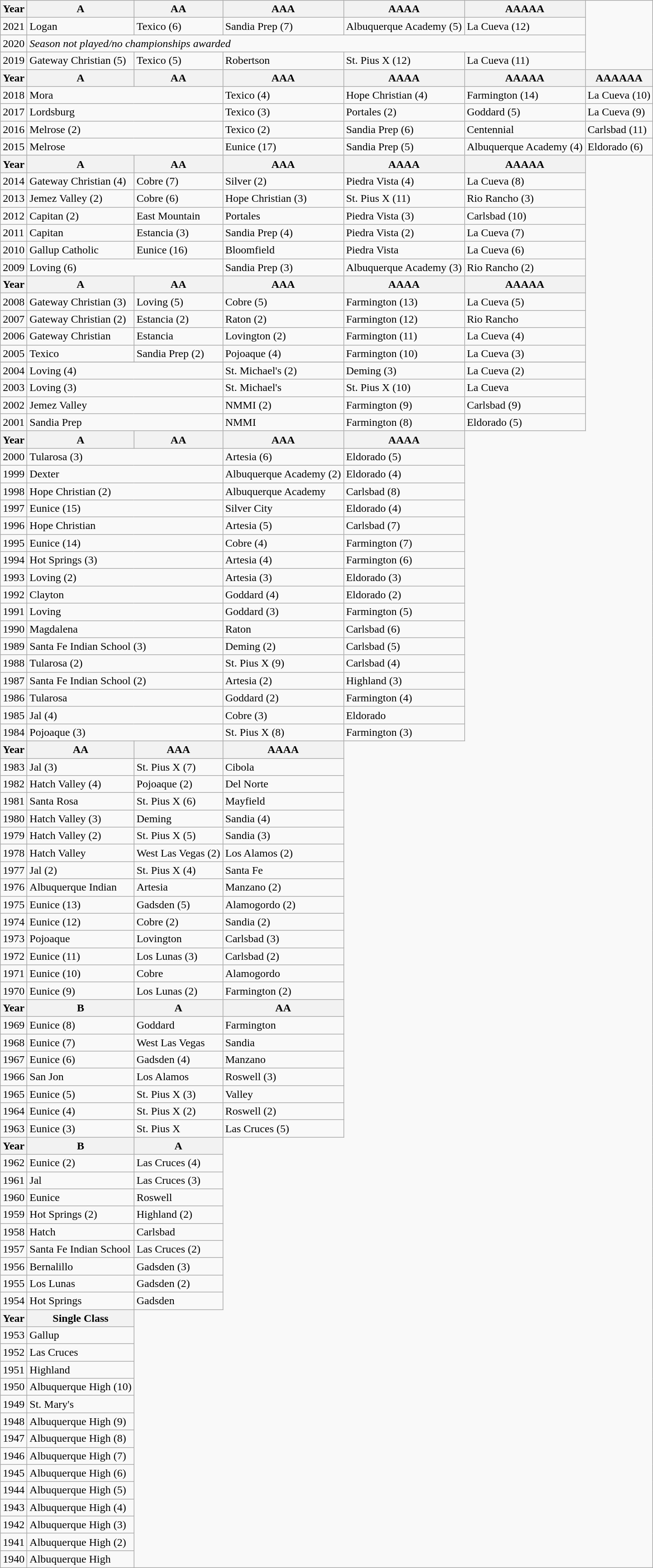<table class="wikitable">
<tr>
<th>Year</th>
<th>A</th>
<th>AA</th>
<th>AAA</th>
<th>AAAA</th>
<th>AAAAA</th>
</tr>
<tr>
<td>2021</td>
<td>Logan</td>
<td>Texico (6)</td>
<td>Sandia Prep (7)</td>
<td>Albuquerque Academy (5)</td>
<td>La Cueva (12)</td>
</tr>
<tr>
<td>2020</td>
<td Colspan="5"><em>Season not played/no championships awarded</em></td>
</tr>
<tr>
<td>2019</td>
<td>Gateway Christian (5)</td>
<td>Texico (5)</td>
<td>Robertson</td>
<td>St. Pius X (12)</td>
<td>La Cueva (11)</td>
</tr>
<tr>
<th>Year</th>
<th>A</th>
<th>AA</th>
<th>AAA</th>
<th>AAAA</th>
<th>AAAAA</th>
<th>AAAAAA</th>
</tr>
<tr>
<td>2018</td>
<td colspan="2">Mora</td>
<td>Texico (4)</td>
<td>Hope Christian (4)</td>
<td>Farmington (14)</td>
<td>La Cueva (10)</td>
</tr>
<tr>
<td>2017</td>
<td colspan="2">Lordsburg</td>
<td>Texico (3)</td>
<td>Portales (2)</td>
<td>Goddard (5)</td>
<td>La Cueva (9)</td>
</tr>
<tr>
<td>2016</td>
<td colspan="2">Melrose (2)</td>
<td>Texico (2)</td>
<td>Sandia Prep (6)</td>
<td>Centennial</td>
<td>Carlsbad (11)</td>
</tr>
<tr>
<td>2015</td>
<td colspan="2">Melrose</td>
<td>Eunice (17)</td>
<td>Sandia Prep (5)</td>
<td>Albuquerque Academy (4)</td>
<td>Eldorado (6)</td>
</tr>
<tr>
<th>Year</th>
<th>A</th>
<th>AA</th>
<th>AAA</th>
<th>AAAA</th>
<th>AAAAA</th>
</tr>
<tr>
<td>2014</td>
<td>Gateway Christian (4)</td>
<td>Cobre (7)</td>
<td>Silver (2)</td>
<td>Piedra Vista (4)</td>
<td>La Cueva (8)</td>
</tr>
<tr>
<td>2013</td>
<td>Jemez Valley (2)</td>
<td>Cobre (6)</td>
<td>Hope Christian (3)</td>
<td>St. Pius X (11)</td>
<td>Rio Rancho (3)</td>
</tr>
<tr>
<td>2012</td>
<td>Capitan (2)</td>
<td>East Mountain</td>
<td>Portales</td>
<td>Piedra Vista (3)</td>
<td>Carlsbad (10)</td>
</tr>
<tr>
<td>2011</td>
<td>Capitan</td>
<td>Estancia (3)</td>
<td>Sandia Prep (4)</td>
<td>Piedra Vista (2)</td>
<td>La Cueva (7)</td>
</tr>
<tr>
<td>2010</td>
<td>Gallup Catholic</td>
<td>Eunice (16)</td>
<td>Bloomfield</td>
<td>Piedra Vista</td>
<td>La Cueva (6)</td>
</tr>
<tr>
<td>2009</td>
<td colspan="2">Loving (6)</td>
<td>Sandia Prep (3)</td>
<td>Albuquerque Academy (3)</td>
<td>Rio Rancho (2)</td>
</tr>
<tr>
<th>Year</th>
<th>A</th>
<th>AA</th>
<th>AAA</th>
<th>AAAA</th>
<th>AAAAA</th>
</tr>
<tr>
<td>2008</td>
<td>Gateway Christian (3)</td>
<td>Loving (5)</td>
<td>Cobre (5)</td>
<td>Farmington (13)</td>
<td>La Cueva (5)</td>
</tr>
<tr>
<td>2007</td>
<td>Gateway Christian (2)</td>
<td>Estancia (2)</td>
<td>Raton (2)</td>
<td>Farmington (12)</td>
<td>Rio Rancho</td>
</tr>
<tr>
<td>2006</td>
<td>Gateway Christian</td>
<td>Estancia</td>
<td>Lovington (2)</td>
<td>Farmington (11)</td>
<td>La Cueva (4)</td>
</tr>
<tr>
<td>2005</td>
<td>Texico</td>
<td>Sandia Prep (2)</td>
<td>Pojoaque (4)</td>
<td>Farmington (10)</td>
<td>La Cueva (3)</td>
</tr>
<tr>
</tr>
<tr>
<td>2004</td>
<td colspan="2">Loving (4)</td>
<td>St. Michael's (2)</td>
<td>Deming (3)</td>
<td>La Cueva (2)</td>
</tr>
<tr>
<td>2003</td>
<td colspan="2">Loving (3)</td>
<td>St. Michael's</td>
<td>St. Pius X (10)</td>
<td>La Cueva</td>
</tr>
<tr>
<td>2002</td>
<td colspan="2">Jemez Valley</td>
<td>NMMI (2)</td>
<td>Farmington (9)</td>
<td>Carlsbad (9)</td>
</tr>
<tr>
<td>2001</td>
<td colspan="2">Sandia Prep</td>
<td>NMMI</td>
<td>Farmington (8)</td>
<td>Eldorado (5)</td>
</tr>
<tr>
<th>Year</th>
<th>A</th>
<th>AA</th>
<th>AAA</th>
<th>AAAA</th>
</tr>
<tr>
<td>2000</td>
<td colspan="2">Tularosa (3)</td>
<td>Artesia (6)</td>
<td>Eldorado (5)</td>
</tr>
<tr>
<td>1999</td>
<td colspan="2">Dexter</td>
<td>Albuquerque Academy (2)</td>
<td>Eldorado (4)</td>
</tr>
<tr>
<td>1998</td>
<td colspan="2">Hope Christian (2)</td>
<td>Albuquerque Academy</td>
<td>Carlsbad (8)</td>
</tr>
<tr>
<td>1997</td>
<td colspan="2">Eunice (15)</td>
<td>Silver City</td>
<td>Eldorado (4)</td>
</tr>
<tr>
<td>1996</td>
<td colspan="2">Hope Christian</td>
<td>Artesia (5)</td>
<td>Carlsbad (7)</td>
</tr>
<tr>
<td>1995</td>
<td colspan="2">Eunice (14)</td>
<td>Cobre (4)</td>
<td>Farmington (7)</td>
</tr>
<tr>
<td>1994</td>
<td colspan="2">Hot Springs (3)</td>
<td>Artesia (4)</td>
<td>Farmington (6)</td>
</tr>
<tr>
<td>1993</td>
<td colspan="2">Loving (2)</td>
<td>Artesia (3)</td>
<td>Eldorado (3)</td>
</tr>
<tr>
<td>1992</td>
<td colspan="2">Clayton</td>
<td>Goddard (4)</td>
<td>Eldorado (2)</td>
</tr>
<tr>
<td>1991</td>
<td colspan="2">Loving</td>
<td>Goddard (3)</td>
<td>Farmington (5)</td>
</tr>
<tr>
<td>1990</td>
<td colspan="2">Magdalena</td>
<td>Raton</td>
<td>Carlsbad (6)</td>
</tr>
<tr>
<td>1989</td>
<td colspan="2">Santa Fe Indian School (3)</td>
<td>Deming (2)</td>
<td>Carlsbad (5)</td>
</tr>
<tr>
<td>1988</td>
<td colspan="2">Tularosa (2)</td>
<td>St. Pius X (9)</td>
<td>Carlsbad (4)</td>
</tr>
<tr>
<td>1987</td>
<td colspan="2">Santa Fe Indian School (2)</td>
<td>Artesia (2)</td>
<td>Highland (3)</td>
</tr>
<tr>
<td>1986</td>
<td colspan="2">Tularosa</td>
<td>Goddard (2)</td>
<td>Farmington (4)</td>
</tr>
<tr>
<td>1985</td>
<td colspan="2">Jal (4)</td>
<td>Cobre (3)</td>
<td>Eldorado</td>
</tr>
<tr>
<td>1984</td>
<td colspan="2">Pojoaque (3)</td>
<td>St. Pius X (8)</td>
<td>Farmington (3)</td>
</tr>
<tr>
<th>Year</th>
<th>AA</th>
<th>AAA</th>
<th>AAAA</th>
</tr>
<tr>
<td>1983</td>
<td>Jal (3)</td>
<td>St. Pius X (7)</td>
<td>Cibola</td>
</tr>
<tr>
<td>1982</td>
<td>Hatch Valley (4)</td>
<td>Pojoaque (2)</td>
<td>Del Norte</td>
</tr>
<tr>
<td>1981</td>
<td>Santa Rosa</td>
<td>St. Pius X (6)</td>
<td>Mayfield</td>
</tr>
<tr>
<td>1980</td>
<td>Hatch Valley (3)</td>
<td>Deming</td>
<td>Sandia (4)</td>
</tr>
<tr>
<td>1979</td>
<td>Hatch Valley (2)</td>
<td>St. Pius X (5)</td>
<td>Sandia (3)</td>
</tr>
<tr>
<td>1978</td>
<td>Hatch Valley</td>
<td>West Las Vegas (2)</td>
<td>Los Alamos (2)</td>
</tr>
<tr>
<td>1977</td>
<td>Jal (2)</td>
<td>St. Pius X (4)</td>
<td>Santa Fe</td>
</tr>
<tr>
<td>1976</td>
<td>Albuquerque Indian</td>
<td>Artesia</td>
<td>Manzano (2)</td>
</tr>
<tr>
<td>1975</td>
<td>Eunice (13)</td>
<td>Gadsden (5)</td>
<td>Alamogordo (2)</td>
</tr>
<tr>
<td>1974</td>
<td>Eunice (12)</td>
<td>Cobre (2)</td>
<td>Sandia (2)</td>
</tr>
<tr>
<td>1973</td>
<td>Pojoaque</td>
<td>Lovington</td>
<td>Carlsbad (3)</td>
</tr>
<tr>
<td>1972</td>
<td>Eunice (11)</td>
<td>Los Lunas (3)</td>
<td>Carlsbad (2)</td>
</tr>
<tr>
<td>1971</td>
<td>Eunice (10)</td>
<td>Cobre</td>
<td>Alamogordo</td>
</tr>
<tr>
<td>1970</td>
<td>Eunice (9)</td>
<td>Los Lunas (2)</td>
<td>Farmington (2)</td>
</tr>
<tr>
<th>Year</th>
<th>B</th>
<th>A</th>
<th>AA</th>
</tr>
<tr>
<td>1969</td>
<td>Eunice (8)</td>
<td>Goddard</td>
<td>Farmington</td>
</tr>
<tr>
<td>1968</td>
<td>Eunice (7)</td>
<td>West Las Vegas</td>
<td>Sandia</td>
</tr>
<tr>
<td>1967</td>
<td>Eunice (6)</td>
<td>Gadsden (4)</td>
<td>Manzano</td>
</tr>
<tr>
<td>1966</td>
<td>San Jon</td>
<td>Los Alamos</td>
<td>Roswell (3)</td>
</tr>
<tr>
<td>1965</td>
<td>Eunice (5)</td>
<td>St. Pius X (3)</td>
<td>Valley</td>
</tr>
<tr>
<td>1964</td>
<td>Eunice (4)</td>
<td>St. Pius X (2)</td>
<td>Roswell (2)</td>
</tr>
<tr>
<td>1963</td>
<td>Eunice (3)</td>
<td>St. Pius X</td>
<td>Las Cruces (5)</td>
</tr>
<tr>
<th>Year</th>
<th>B</th>
<th>A</th>
</tr>
<tr>
<td>1962</td>
<td>Eunice (2)</td>
<td>Las Cruces (4)</td>
</tr>
<tr>
<td>1961</td>
<td>Jal</td>
<td>Las Cruces (3)</td>
</tr>
<tr>
<td>1960</td>
<td>Eunice</td>
<td>Roswell</td>
</tr>
<tr>
<td>1959</td>
<td>Hot Springs (2)</td>
<td>Highland (2)</td>
</tr>
<tr>
<td>1958</td>
<td>Hatch</td>
<td>Carlsbad</td>
</tr>
<tr>
<td>1957</td>
<td>Santa Fe Indian School</td>
<td>Las Cruces (2)</td>
</tr>
<tr>
<td>1956</td>
<td>Bernalillo</td>
<td>Gadsden (3)</td>
</tr>
<tr>
<td>1955</td>
<td>Los Lunas</td>
<td>Gadsden (2)</td>
</tr>
<tr>
<td>1954</td>
<td>Hot Springs</td>
<td>Gadsden</td>
</tr>
<tr>
<th>Year</th>
<th>Single Class</th>
</tr>
<tr>
<td>1953</td>
<td>Gallup</td>
</tr>
<tr>
<td>1952</td>
<td>Las Cruces</td>
</tr>
<tr>
<td>1951</td>
<td>Highland</td>
</tr>
<tr>
<td>1950</td>
<td>Albuquerque High (10)</td>
</tr>
<tr>
<td>1949</td>
<td>St. Mary's</td>
</tr>
<tr>
<td>1948</td>
<td>Albuquerque High (9)</td>
</tr>
<tr>
<td>1947</td>
<td>Albuquerque High (8)</td>
</tr>
<tr>
<td>1946</td>
<td>Albuquerque High (7)</td>
</tr>
<tr>
<td>1945</td>
<td>Albuquerque High (6)</td>
</tr>
<tr>
<td>1944</td>
<td>Albuquerque High (5)</td>
</tr>
<tr>
<td>1943</td>
<td>Albuquerque High (4)</td>
</tr>
<tr>
<td>1942</td>
<td>Albuquerque High (3)</td>
</tr>
<tr>
<td>1941</td>
<td>Albuquerque High (2)</td>
</tr>
<tr>
<td>1940</td>
<td>Albuquerque High</td>
</tr>
</table>
